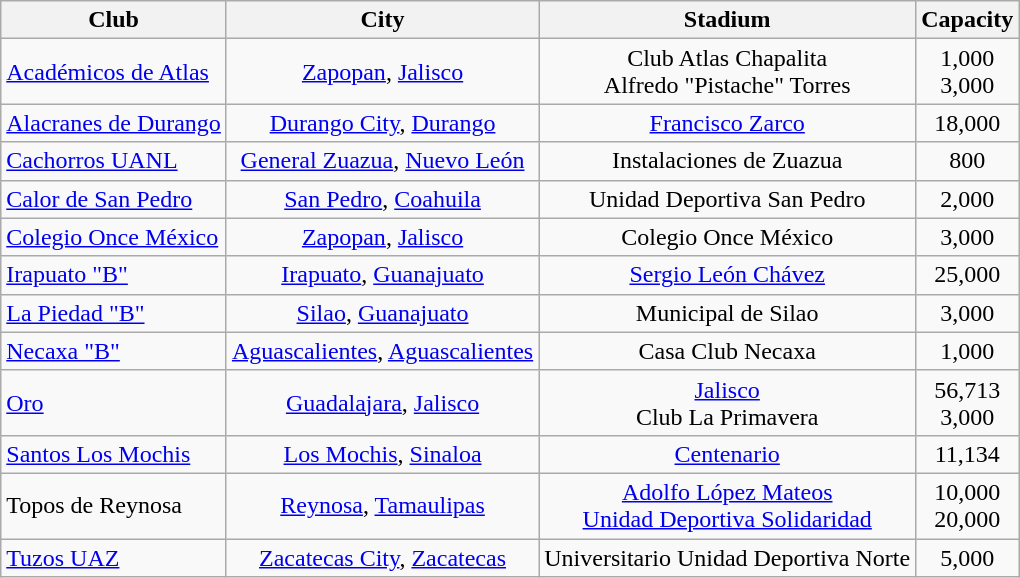<table class="wikitable sortable" style="text-align: center;">
<tr>
<th>Club</th>
<th>City</th>
<th>Stadium</th>
<th>Capacity</th>
</tr>
<tr>
<td align="left"><a href='#'>Académicos de Atlas</a></td>
<td><a href='#'>Zapopan</a>, <a href='#'>Jalisco</a></td>
<td>Club Atlas Chapalita<br>Alfredo "Pistache" Torres</td>
<td>1,000<br>3,000</td>
</tr>
<tr>
<td align="left"><a href='#'>Alacranes de Durango</a></td>
<td><a href='#'>Durango City</a>, <a href='#'>Durango</a></td>
<td><a href='#'>Francisco Zarco</a></td>
<td>18,000</td>
</tr>
<tr>
<td align="left"><a href='#'>Cachorros UANL</a></td>
<td><a href='#'>General Zuazua</a>, <a href='#'>Nuevo León</a></td>
<td>Instalaciones de Zuazua</td>
<td>800</td>
</tr>
<tr>
<td align="left"><a href='#'>Calor de San Pedro</a></td>
<td><a href='#'>San Pedro</a>, <a href='#'>Coahuila</a></td>
<td>Unidad Deportiva San Pedro</td>
<td>2,000</td>
</tr>
<tr>
<td align="left"><a href='#'>Colegio Once México</a></td>
<td><a href='#'>Zapopan</a>, <a href='#'>Jalisco</a></td>
<td>Colegio Once México</td>
<td>3,000</td>
</tr>
<tr>
<td align="left"><a href='#'>Irapuato "B"</a></td>
<td><a href='#'>Irapuato</a>, <a href='#'>Guanajuato</a></td>
<td><a href='#'>Sergio León Chávez</a></td>
<td>25,000</td>
</tr>
<tr>
<td align="left"><a href='#'>La Piedad "B"</a></td>
<td><a href='#'>Silao</a>, <a href='#'>Guanajuato</a></td>
<td>Municipal de Silao</td>
<td>3,000</td>
</tr>
<tr>
<td align="left"><a href='#'>Necaxa "B"</a></td>
<td><a href='#'>Aguascalientes</a>, <a href='#'>Aguascalientes</a></td>
<td>Casa Club Necaxa</td>
<td>1,000</td>
</tr>
<tr>
<td align="left"><a href='#'>Oro</a></td>
<td><a href='#'>Guadalajara</a>, <a href='#'>Jalisco</a></td>
<td><a href='#'>Jalisco</a><br>Club La Primavera</td>
<td>56,713<br>3,000</td>
</tr>
<tr>
<td align="left"><a href='#'>Santos Los Mochis</a></td>
<td><a href='#'>Los Mochis</a>, <a href='#'>Sinaloa</a></td>
<td><a href='#'>Centenario</a></td>
<td>11,134</td>
</tr>
<tr>
<td align="left">Topos de Reynosa</td>
<td><a href='#'>Reynosa</a>, <a href='#'>Tamaulipas</a></td>
<td><a href='#'>Adolfo López Mateos</a><br><a href='#'>Unidad Deportiva Solidaridad</a></td>
<td>10,000<br>20,000</td>
</tr>
<tr>
<td align="left"><a href='#'>Tuzos UAZ</a></td>
<td><a href='#'>Zacatecas City</a>, <a href='#'>Zacatecas</a></td>
<td>Universitario Unidad Deportiva Norte</td>
<td>5,000</td>
</tr>
</table>
